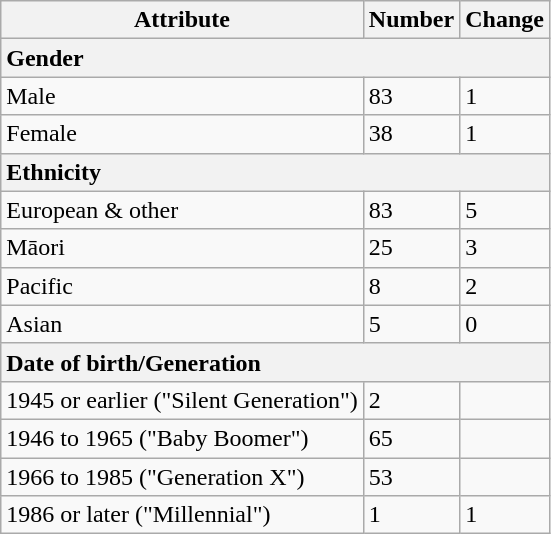<table class="wikitable">
<tr>
<th>Attribute</th>
<th>Number</th>
<th>Change</th>
</tr>
<tr>
<th colspan=3 style="text-align:left;">Gender</th>
</tr>
<tr>
<td>Male</td>
<td>83</td>
<td> 1</td>
</tr>
<tr>
<td>Female</td>
<td>38</td>
<td> 1</td>
</tr>
<tr>
<th colspan=3 style="text-align:left;">Ethnicity</th>
</tr>
<tr>
<td>European & other</td>
<td>83</td>
<td> 5</td>
</tr>
<tr>
<td>Māori</td>
<td>25</td>
<td> 3</td>
</tr>
<tr>
<td>Pacific</td>
<td>8</td>
<td> 2</td>
</tr>
<tr>
<td>Asian</td>
<td>5</td>
<td> 0</td>
</tr>
<tr>
<th colspan=3 style="text-align:left;">Date of birth/Generation</th>
</tr>
<tr>
<td>1945 or earlier ("Silent Generation")</td>
<td>2</td>
<td></td>
</tr>
<tr>
<td>1946 to 1965 ("Baby Boomer")</td>
<td>65</td>
<td></td>
</tr>
<tr>
<td>1966 to 1985 ("Generation X")</td>
<td>53</td>
<td></td>
</tr>
<tr>
<td>1986 or later ("Millennial")</td>
<td>1</td>
<td> 1</td>
</tr>
</table>
